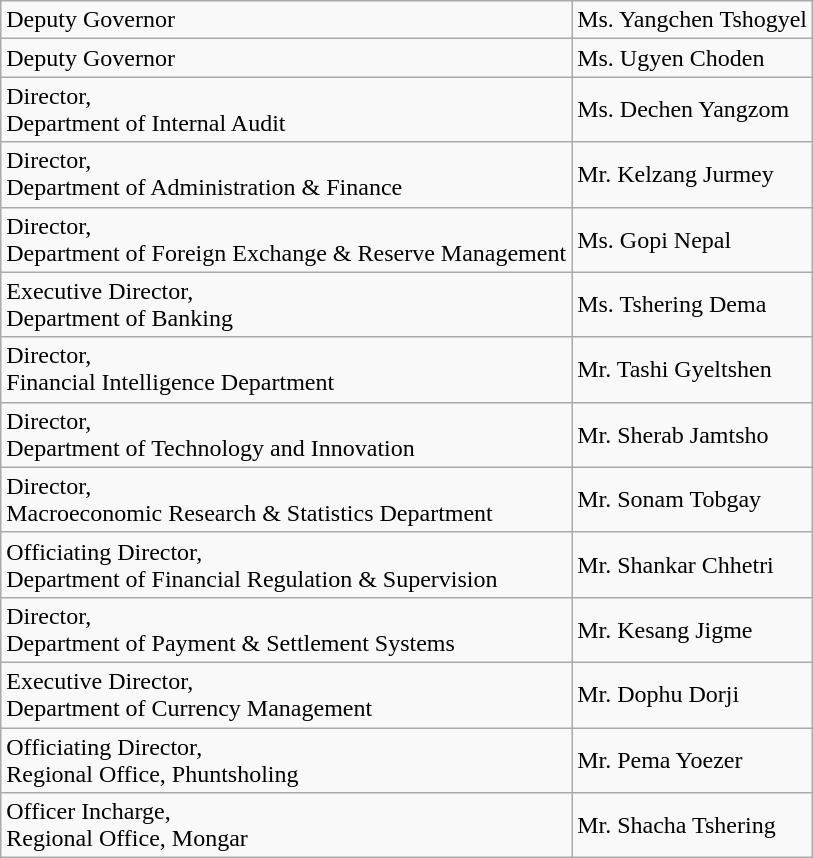<table class="wikitable">
<tr>
<td>Deputy Governor</td>
<td>Ms. Yangchen Tshogyel</td>
</tr>
<tr>
<td>Deputy Governor</td>
<td>Ms. Ugyen Choden</td>
</tr>
<tr>
<td>Director,<br>Department of Internal Audit</td>
<td>Ms. Dechen Yangzom</td>
</tr>
<tr>
<td>Director,<br>Department of Administration & Finance</td>
<td>Mr. Kelzang Jurmey</td>
</tr>
<tr>
<td>Director,<br>Department of Foreign Exchange & Reserve Management</td>
<td>Ms. Gopi Nepal</td>
</tr>
<tr>
<td>Executive Director,<br>Department of Banking</td>
<td>Ms. Tshering Dema</td>
</tr>
<tr>
<td>Director,<br>Financial Intelligence Department</td>
<td>Mr. Tashi Gyeltshen</td>
</tr>
<tr>
<td>Director,<br>Department of Technology and Innovation</td>
<td>Mr. Sherab Jamtsho</td>
</tr>
<tr>
<td>Director,<br>Macroeconomic Research & Statistics Department</td>
<td>Mr. Sonam Tobgay</td>
</tr>
<tr>
<td>Officiating Director,<br>Department of Financial Regulation & Supervision</td>
<td>Mr. Shankar Chhetri</td>
</tr>
<tr>
<td>Director,<br>Department of Payment & Settlement Systems</td>
<td>Mr. Kesang Jigme</td>
</tr>
<tr>
<td>Executive Director,<br>Department of Currency Management</td>
<td>Mr. Dophu Dorji</td>
</tr>
<tr>
<td>Officiating Director,<br>Regional Office, Phuntsholing</td>
<td>Mr. Pema Yoezer</td>
</tr>
<tr>
<td>Officer Incharge,<br>Regional Office, Mongar</td>
<td>Mr. Shacha Tshering</td>
</tr>
</table>
